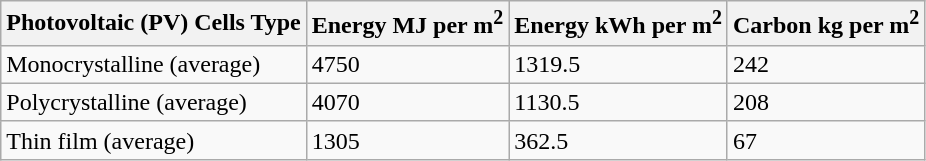<table class="wikitable">
<tr>
<th>Photovoltaic (PV) Cells Type</th>
<th>Energy MJ per m<sup>2</sup></th>
<th>Energy kWh per m<sup>2</sup></th>
<th>Carbon kg  per m<sup>2</sup></th>
</tr>
<tr>
<td>Monocrystalline (average)</td>
<td>4750</td>
<td>1319.5</td>
<td>242</td>
</tr>
<tr>
<td>Polycrystalline (average)</td>
<td>4070</td>
<td>1130.5</td>
<td>208</td>
</tr>
<tr>
<td>Thin film (average)</td>
<td>1305</td>
<td>362.5</td>
<td>67</td>
</tr>
</table>
